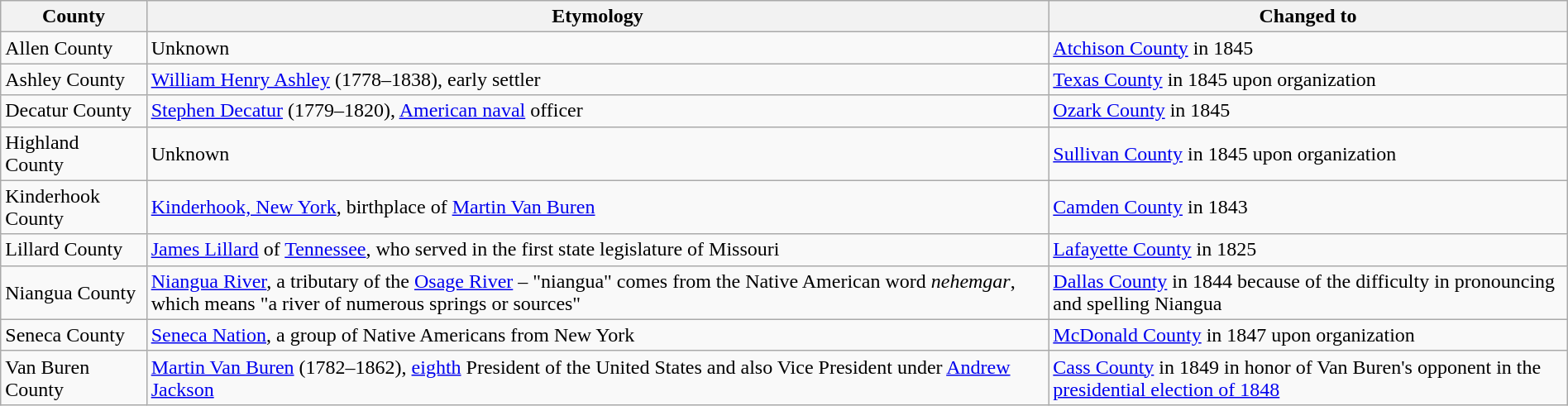<table class="wikitable" style="margin:auto;">
<tr>
<th>County</th>
<th>Etymology</th>
<th>Changed to</th>
</tr>
<tr>
<td>Allen County</td>
<td><div>Unknown</div></td>
<td><a href='#'>Atchison County</a> in 1845</td>
</tr>
<tr>
<td>Ashley County</td>
<td><a href='#'>William Henry Ashley</a> (1778–1838), early settler</td>
<td><a href='#'>Texas County</a> in 1845 upon organization</td>
</tr>
<tr>
<td>Decatur County</td>
<td><a href='#'>Stephen Decatur</a> (1779–1820), <a href='#'>American naval</a> officer</td>
<td><a href='#'>Ozark County</a> in 1845</td>
</tr>
<tr>
<td>Highland County</td>
<td><div>Unknown</div></td>
<td><a href='#'>Sullivan County</a> in 1845 upon organization</td>
</tr>
<tr>
<td>Kinderhook County</td>
<td><a href='#'>Kinderhook, New York</a>, birthplace of <a href='#'>Martin Van Buren</a></td>
<td><a href='#'>Camden County</a> in 1843</td>
</tr>
<tr>
<td>Lillard County</td>
<td><a href='#'>James Lillard</a> of <a href='#'>Tennessee</a>, who served in the first state legislature of Missouri</td>
<td><a href='#'>Lafayette County</a> in 1825</td>
</tr>
<tr>
<td>Niangua County</td>
<td><a href='#'>Niangua River</a>, a tributary of the <a href='#'>Osage River</a> – "niangua" comes from the Native American word <em>nehemgar</em>, which means "a river of numerous springs or sources"</td>
<td><a href='#'>Dallas County</a> in 1844 because of the difficulty in pronouncing and spelling Niangua</td>
</tr>
<tr>
<td>Seneca County</td>
<td><a href='#'>Seneca Nation</a>, a group of Native Americans from New York</td>
<td><a href='#'>McDonald County</a> in 1847 upon organization</td>
</tr>
<tr>
<td>Van Buren County</td>
<td><a href='#'>Martin Van Buren</a> (1782–1862), <a href='#'>eighth</a> President of the United States and also Vice President under <a href='#'>Andrew Jackson</a></td>
<td><a href='#'>Cass County</a> in 1849 in honor of Van Buren's opponent in the <a href='#'>presidential election of 1848</a></td>
</tr>
</table>
